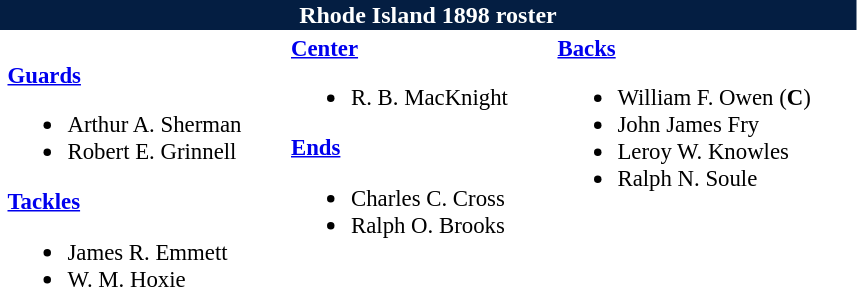<table class="toccolours" style="text-align: left;">
<tr>
<th colspan="9" style="background:#041E42; color:white; text-align:center;"><strong>Rhode Island 1898 roster</strong></th>
</tr>
<tr>
<td></td>
<td style="font-size:95%; vertical-align:top;"><br><strong><a href='#'>Guards</a></strong><ul><li>Arthur A. Sherman</li><li>Robert E. Grinnell</li></ul><strong><a href='#'>Tackles</a></strong><ul><li>James R. Emmett</li><li>W. M. Hoxie</li></ul></td>
<td style="width: 25px;"></td>
<td style="font-size:95%; vertical-align:top;"><strong><a href='#'>Center</a></strong><br><ul><li>R. B. MacKnight</li></ul><strong><a href='#'>Ends</a></strong><ul><li>Charles C. Cross</li><li>Ralph O. Brooks</li></ul></td>
<td style="width: 25px;"></td>
<td style="font-size:95%; vertical-align:top;"><strong><a href='#'>Backs</a></strong><br><ul><li>William F. Owen (<strong>C</strong>)</li><li>John James Fry</li><li>Leroy W. Knowles</li><li>Ralph N. Soule</li></ul></td>
<td style="width: 25px;"></td>
</tr>
</table>
